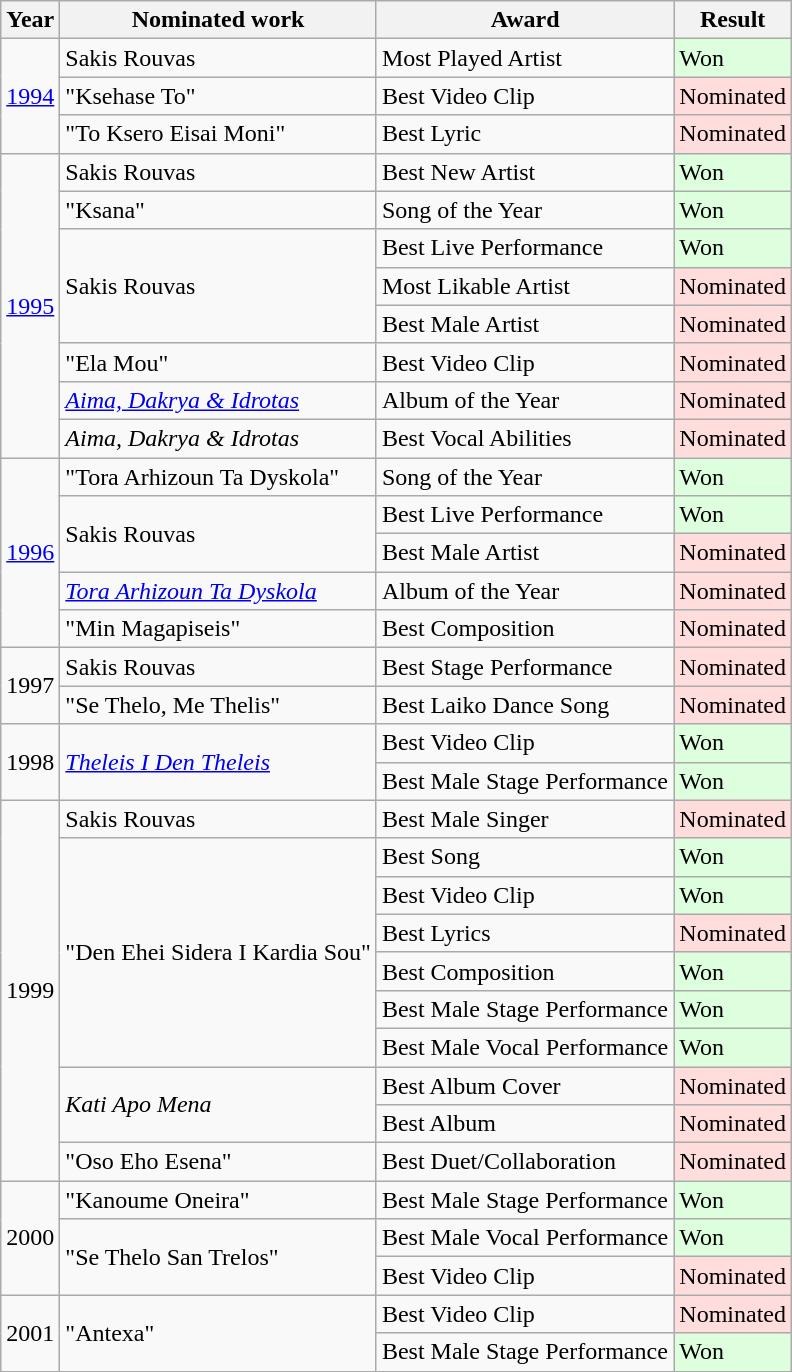<table class="wikitable">
<tr>
<th>Year</th>
<th>Nominated work</th>
<th>Award</th>
<th>Result</th>
</tr>
<tr>
<td rowspan="3"><a href='#'>1994</a></td>
<td>Sakis Rouvas</td>
<td>Most Played Artist</td>
<td style="background: #ddffdd">Won</td>
</tr>
<tr>
<td>"Ksehase To"</td>
<td>Best Video Clip</td>
<td style="background: #ffdddd">Nominated</td>
</tr>
<tr>
<td>"To Ksero Eisai Moni"</td>
<td>Best Lyric</td>
<td style="background: #ffdddd">Nominated</td>
</tr>
<tr>
<td rowspan="8"><a href='#'>1995</a></td>
<td>Sakis Rouvas</td>
<td>Best New Artist</td>
<td style="background: #ddffdd">Won</td>
</tr>
<tr>
<td>"Ksana"</td>
<td>Song of the Year</td>
<td style="background: #ddffdd">Won</td>
</tr>
<tr>
<td rowspan="3">Sakis Rouvas</td>
<td>Best Live Performance</td>
<td style="background: #ddffdd">Won</td>
</tr>
<tr>
<td>Most Likable Artist</td>
<td style="background: #ffdddd">Nominated</td>
</tr>
<tr>
<td>Best Male Artist</td>
<td style="background: #ffdddd">Nominated</td>
</tr>
<tr>
<td>"Ela Mou"</td>
<td>Best Video Clip</td>
<td style="background: #ffdddd">Nominated</td>
</tr>
<tr>
<td><em><a href='#'>Aima, Dakrya & Idrotas</a></em></td>
<td>Album of the Year</td>
<td style="background: #ffdddd">Nominated</td>
</tr>
<tr>
<td><em>Aima, Dakrya & Idrotas</em></td>
<td>Best Vocal Abilities</td>
<td style="background: #ffdddd">Nominated</td>
</tr>
<tr>
<td rowspan="5"><a href='#'>1996</a></td>
<td>"Tora Arhizoun Ta Dyskola"</td>
<td>Song of the Year</td>
<td style="background: #ddffdd">Won</td>
</tr>
<tr>
<td rowspan="2">Sakis Rouvas</td>
<td>Best Live Performance</td>
<td style="background: #ddffdd">Won</td>
</tr>
<tr>
<td>Best Male Artist</td>
<td style="background: #ffdddd">Nominated</td>
</tr>
<tr>
<td><em><a href='#'>Tora Arhizoun Ta Dyskola</a></em></td>
<td>Album of the Year</td>
<td style="background: #ffdddd">Nominated</td>
</tr>
<tr>
<td>"Min Magapiseis"</td>
<td>Best Composition</td>
<td style="background: #ffdddd">Nominated</td>
</tr>
<tr>
<td rowspan="2">1997</td>
<td>Sakis Rouvas</td>
<td>Best Stage Performance</td>
<td style="background: #ffdddd">Nominated</td>
</tr>
<tr>
<td>"Se Thelo, Me Thelis"</td>
<td>Best Laiko Dance Song</td>
<td style="background: #ffdddd">Nominated</td>
</tr>
<tr>
<td rowspan="2">1998</td>
<td rowspan="2"><em><a href='#'>Theleis I Den Theleis</a></em></td>
<td>Best Video Clip</td>
<td style="background: #ddffdd">Won</td>
</tr>
<tr>
<td>Best Male Stage Performance</td>
<td style="background: #ddffdd">Won</td>
</tr>
<tr>
<td rowspan="10">1999</td>
<td>Sakis Rouvas</td>
<td>Best Male Singer</td>
<td style="background: #ffdddd">Nominated</td>
</tr>
<tr>
<td rowspan="6">"Den Ehei Sidera I Kardia Sou"</td>
<td>Best Song</td>
<td style="background: #ddffdd">Won</td>
</tr>
<tr>
<td>Best Video Clip</td>
<td style="background: #ddffdd">Won</td>
</tr>
<tr>
<td>Best Lyrics</td>
<td style="background: #ffdddd">Nominated</td>
</tr>
<tr>
<td>Best Composition</td>
<td style="background: #ddffdd">Won</td>
</tr>
<tr>
<td>Best Male Stage Performance</td>
<td style="background: #ddffdd">Won</td>
</tr>
<tr>
<td>Best Male Vocal Performance</td>
<td style="background: #ddffdd">Won</td>
</tr>
<tr>
<td rowspan="2"><em>Kati Apo Mena</em></td>
<td>Best Album Cover</td>
<td style="background: #ffdddd">Nominated</td>
</tr>
<tr>
<td>Best Album</td>
<td style="background: #ffdddd">Nominated</td>
</tr>
<tr>
<td>"Oso Eho Esena"</td>
<td>Best Duet/Collaboration</td>
<td style="background: #ffdddd">Nominated</td>
</tr>
<tr>
<td rowspan="3">2000</td>
<td>"Kanoume Oneira"</td>
<td>Best Male Stage Performance</td>
<td style="background: #ddffdd">Won</td>
</tr>
<tr>
<td rowspan="2">"Se Thelo San Trelos"</td>
<td>Best Male Vocal Performance</td>
<td style="background: #ddffdd">Won</td>
</tr>
<tr>
<td>Best Video Clip</td>
<td style="background: #ffdddd">Nominated</td>
</tr>
<tr>
<td rowspan="2">2001</td>
<td rowspan="2">"Antexa"</td>
<td>Best Video Clip</td>
<td style="background: #ffdddd">Nominated</td>
</tr>
<tr>
<td>Best Male Stage Performance</td>
<td style="background: #ddffdd">Won</td>
</tr>
</table>
